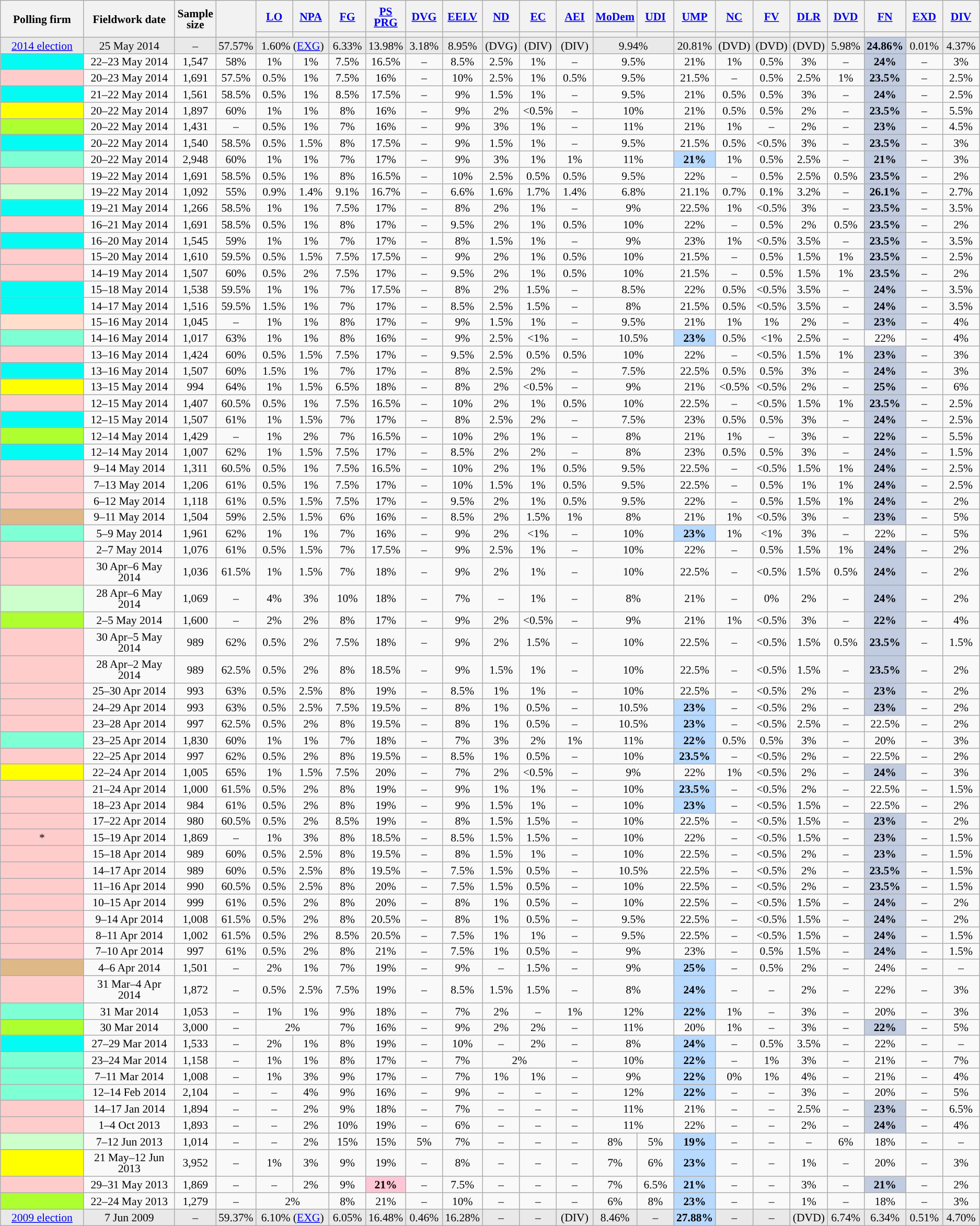<table class="wikitable sortable" style="text-align:center;font-size:90%;line-height:14px;">
<tr style="height:40px;">
<th style="width:100px;" rowspan="2">Polling firm</th>
<th style="width:110px;" rowspan="2">Fieldwork date</th>
<th style="width:35px;" rowspan="2">Sample<br>size</th>
<th style="width:30px;" rowspan="2"></th>
<th class="unsortable" style="width:40px;"><a href='#'>LO</a></th>
<th class="unsortable" style="width:40px;"><a href='#'>NPA</a></th>
<th class="unsortable" style="width:40px;"><a href='#'>FG</a></th>
<th class="unsortable" style="width:40px;"><a href='#'>PS</a><br><a href='#'>PRG</a></th>
<th class="unsortable" style="width:40px;"><a href='#'>DVG</a></th>
<th class="unsortable" style="width:40px;"><a href='#'>EELV</a></th>
<th class="unsortable" style="width:40px;"><a href='#'>ND</a></th>
<th class="unsortable" style="width:40px;"><a href='#'>EC</a></th>
<th class="unsortable" style="width:40px;"><a href='#'>AEI</a></th>
<th class="unsortable" style="width:40px;"><a href='#'>MoDem</a></th>
<th class="unsortable" style="width:40px;"><a href='#'>UDI</a></th>
<th class="unsortable" style="width:40px;"><a href='#'>UMP</a></th>
<th class="unsortable" style="width:40px;"><a href='#'>NC</a></th>
<th class="unsortable" style="width:40px;"><a href='#'>FV</a></th>
<th class="unsortable" style="width:40px;"><a href='#'>DLR</a></th>
<th class="unsortable" style="width:40px;"><a href='#'>DVD</a></th>
<th class="unsortable" style="width:40px;"><a href='#'>FN</a></th>
<th class="unsortable" style="width:40px;"><a href='#'>EXD</a></th>
<th class="unsortable" style="width:40px;"><a href='#'>DIV</a></th>
</tr>
<tr>
<th style="background:"></th>
<th style="background:"></th>
<th style="background:"></th>
<th style="background:"></th>
<th style="background:"></th>
<th style="background:"></th>
<th style="background:"></th>
<th style="background:"></th>
<th style="background:"></th>
<th style="background:"></th>
<th style="background:"></th>
<th style="background:"></th>
<th style="background:"></th>
<th style="background:"></th>
<th style="background:"></th>
<th style="background:"></th>
<th style="background:"></th>
<th style="background:"></th>
<th style="background:"></th>
</tr>
<tr style="background:#E9E9E9;">
<td><a href='#'>2014 election</a></td>
<td data-sort-value="2014-05-25">25 May 2014</td>
<td>–</td>
<td>57.57%</td>
<td colspan="2">1.60% (<a href='#'>EXG</a>)</td>
<td>6.33%</td>
<td>13.98%</td>
<td>3.18%</td>
<td>8.95%</td>
<td>(DVG)</td>
<td>(DIV)</td>
<td>(DIV)</td>
<td colspan="2">9.94%</td>
<td>20.81%</td>
<td>(DVD)</td>
<td>(DVD)</td>
<td>(DVD)</td>
<td>5.98%</td>
<td style="background:#C1CCE1;"><strong>24.86%</strong></td>
<td>0.01%</td>
<td>4.37%</td>
</tr>
<tr>
<td style="background:#04FBF4;"></td>
<td data-sort-value="2014-05-23">22–23 May 2014</td>
<td>1,547</td>
<td>58%</td>
<td>1%</td>
<td>1%</td>
<td>7.5%</td>
<td>16.5%</td>
<td>–</td>
<td>8.5%</td>
<td>2.5%</td>
<td>1%</td>
<td>–</td>
<td colspan="2">9.5%</td>
<td>21%</td>
<td>1%</td>
<td>0.5%</td>
<td>3%</td>
<td>–</td>
<td style="background:#C1CCE1;"><strong>24%</strong></td>
<td>–</td>
<td>3%</td>
</tr>
<tr>
<td style="background:#FFCCCC;"></td>
<td data-sort-value="2014-05-23">20–23 May 2014</td>
<td>1,691</td>
<td>57.5%</td>
<td>0.5%</td>
<td>1%</td>
<td>7.5%</td>
<td>16%</td>
<td>–</td>
<td>10%</td>
<td>2.5%</td>
<td>1%</td>
<td>0.5%</td>
<td colspan="2">9.5%</td>
<td>21.5%</td>
<td>–</td>
<td>0.5%</td>
<td>2.5%</td>
<td>1%</td>
<td style="background:#C1CCE1;"><strong>23.5%</strong></td>
<td>–</td>
<td>2.5%</td>
</tr>
<tr>
<td style="background:#04FBF4;"></td>
<td data-sort-value="2014-05-22">21–22 May 2014</td>
<td>1,561</td>
<td>58.5%</td>
<td>0.5%</td>
<td>1%</td>
<td>8.5%</td>
<td>17.5%</td>
<td>–</td>
<td>9%</td>
<td>1.5%</td>
<td>1%</td>
<td>–</td>
<td colspan="2">9.5%</td>
<td>21%</td>
<td>0.5%</td>
<td>0.5%</td>
<td>3%</td>
<td>–</td>
<td style="background:#C1CCE1;"><strong>24%</strong></td>
<td>–</td>
<td>2.5%</td>
</tr>
<tr>
<td style="background:yellow;"></td>
<td data-sort-value="2014-05-22">20–22 May 2014</td>
<td>1,897</td>
<td>60%</td>
<td>1%</td>
<td>1%</td>
<td>8%</td>
<td>16%</td>
<td>–</td>
<td>9%</td>
<td>2%</td>
<td data-sort-value="0%"><0.5%</td>
<td>–</td>
<td colspan="2">10%</td>
<td>21%</td>
<td>0.5%</td>
<td>0.5%</td>
<td>2%</td>
<td>–</td>
<td style="background:#C1CCE1;"><strong>23.5%</strong></td>
<td>–</td>
<td>5.5%</td>
</tr>
<tr>
<td style="background:GreenYellow;"></td>
<td data-sort-value="2014-05-22">20–22 May 2014</td>
<td>1,431</td>
<td>–</td>
<td>0.5%</td>
<td>1%</td>
<td>7%</td>
<td>16%</td>
<td>–</td>
<td>9%</td>
<td>3%</td>
<td>1%</td>
<td>–</td>
<td colspan="2">11%</td>
<td>21%</td>
<td>1%</td>
<td>–</td>
<td>2%</td>
<td>–</td>
<td style="background:#C1CCE1;"><strong>23%</strong></td>
<td>–</td>
<td>4.5%</td>
</tr>
<tr>
<td style="background:#04FBF4;"></td>
<td data-sort-value="2014-05-22">20–22 May 2014</td>
<td>1,540</td>
<td>58.5%</td>
<td>0.5%</td>
<td>1.5%</td>
<td>8%</td>
<td>17.5%</td>
<td>–</td>
<td>9%</td>
<td>1.5%</td>
<td>1%</td>
<td>–</td>
<td colspan="2">9.5%</td>
<td>21.5%</td>
<td>0.5%</td>
<td data-sort-value="0%"><0.5%</td>
<td>3%</td>
<td>–</td>
<td style="background:#C1CCE1;"><strong>23.5%</strong></td>
<td>–</td>
<td>3%</td>
</tr>
<tr>
<td style="background:aquamarine;"></td>
<td data-sort-value="2014-05-22">20–22 May 2014</td>
<td>2,948</td>
<td>60%</td>
<td>1%</td>
<td>1%</td>
<td>7%</td>
<td>17%</td>
<td>–</td>
<td>9%</td>
<td>3%</td>
<td>1%</td>
<td>1%</td>
<td colspan="2">11%</td>
<td style="background:#B9DAFF;"><strong>21%</strong></td>
<td>1%</td>
<td>0.5%</td>
<td>2.5%</td>
<td>–</td>
<td style="background:#C1CCE1;"><strong>21%</strong></td>
<td>–</td>
<td>3%</td>
</tr>
<tr>
<td style="background:#FFCCCC;"></td>
<td data-sort-value="2014-05-22">19–22 May 2014</td>
<td>1,691</td>
<td>58.5%</td>
<td>0.5%</td>
<td>1%</td>
<td>8%</td>
<td>16.5%</td>
<td>–</td>
<td>10%</td>
<td>2.5%</td>
<td>0.5%</td>
<td>0.5%</td>
<td colspan="2">9.5%</td>
<td>22%</td>
<td>–</td>
<td>0.5%</td>
<td>2.5%</td>
<td>0.5%</td>
<td style="background:#C1CCE1;"><strong>23.5%</strong></td>
<td>–</td>
<td>2%</td>
</tr>
<tr>
<td style="background:#CCFFCC;"></td>
<td data-sort-value="2014-05-22">19–22 May 2014</td>
<td>1,092</td>
<td>55%</td>
<td>0.9%</td>
<td>1.4%</td>
<td>9.1%</td>
<td>16.7%</td>
<td>–</td>
<td>6.6%</td>
<td>1.6%</td>
<td>1.7%</td>
<td>1.4%</td>
<td colspan="2">6.8%</td>
<td>21.1%</td>
<td>0.7%</td>
<td>0.1%</td>
<td>3.2%</td>
<td>–</td>
<td style="background:#C1CCE1;"><strong>26.1%</strong></td>
<td>–</td>
<td>2.7%</td>
</tr>
<tr>
<td style="background:#04FBF4;"></td>
<td data-sort-value="2014-05-21">19–21 May 2014</td>
<td>1,266</td>
<td>58.5%</td>
<td>1%</td>
<td>1%</td>
<td>7.5%</td>
<td>17%</td>
<td>–</td>
<td>8%</td>
<td>2%</td>
<td>1%</td>
<td>–</td>
<td colspan="2">9%</td>
<td>22.5%</td>
<td>1%</td>
<td data-sort-value="0%"><0.5%</td>
<td>3%</td>
<td>–</td>
<td style="background:#C1CCE1;"><strong>23.5%</strong></td>
<td>–</td>
<td>3.5%</td>
</tr>
<tr>
<td style="background:#FFCCCC;"></td>
<td data-sort-value="2014-05-21">16–21 May 2014</td>
<td>1,691</td>
<td>58.5%</td>
<td>0.5%</td>
<td>1%</td>
<td>8%</td>
<td>17%</td>
<td>–</td>
<td>9.5%</td>
<td>2%</td>
<td>1%</td>
<td>0.5%</td>
<td colspan="2">10%</td>
<td>22%</td>
<td>–</td>
<td>0.5%</td>
<td>2%</td>
<td>0.5%</td>
<td style="background:#C1CCE1;"><strong>23.5%</strong></td>
<td>–</td>
<td>2%</td>
</tr>
<tr>
<td style="background:#04FBF4;"></td>
<td data-sort-value="2014-05-20">16–20 May 2014</td>
<td>1,545</td>
<td>59%</td>
<td>1%</td>
<td>1%</td>
<td>7%</td>
<td>17%</td>
<td>–</td>
<td>8%</td>
<td>1.5%</td>
<td>1%</td>
<td>–</td>
<td colspan="2">9%</td>
<td>23%</td>
<td>1%</td>
<td data-sort-value="0%"><0.5%</td>
<td>3.5%</td>
<td>–</td>
<td style="background:#C1CCE1;"><strong>23.5%</strong></td>
<td>–</td>
<td>3.5%</td>
</tr>
<tr>
<td style="background:#FFCCCC;"></td>
<td data-sort-value="2014-05-20">15–20 May 2014</td>
<td>1,610</td>
<td>59.5%</td>
<td>0.5%</td>
<td>1.5%</td>
<td>7.5%</td>
<td>17.5%</td>
<td>–</td>
<td>9%</td>
<td>2%</td>
<td>1%</td>
<td>0.5%</td>
<td colspan="2">10%</td>
<td>21.5%</td>
<td>–</td>
<td>0.5%</td>
<td>1.5%</td>
<td>1%</td>
<td style="background:#C1CCE1;"><strong>23.5%</strong></td>
<td>–</td>
<td>2.5%</td>
</tr>
<tr>
<td style="background:#FFCCCC;"></td>
<td data-sort-value="2014-05-19">14–19 May 2014</td>
<td>1,507</td>
<td>60%</td>
<td>0.5%</td>
<td>2%</td>
<td>7.5%</td>
<td>17%</td>
<td>–</td>
<td>9.5%</td>
<td>2%</td>
<td>1%</td>
<td>0.5%</td>
<td colspan="2">10%</td>
<td>21.5%</td>
<td>–</td>
<td>0.5%</td>
<td>1.5%</td>
<td>1%</td>
<td style="background:#C1CCE1;"><strong>23.5%</strong></td>
<td>–</td>
<td>2%</td>
</tr>
<tr>
<td style="background:#04FBF4;"></td>
<td data-sort-value="2014-05-18">15–18 May 2014</td>
<td>1,538</td>
<td>59.5%</td>
<td>1%</td>
<td>1%</td>
<td>7%</td>
<td>17.5%</td>
<td>–</td>
<td>8%</td>
<td>2%</td>
<td>1.5%</td>
<td>–</td>
<td colspan="2">8.5%</td>
<td>22%</td>
<td>0.5%</td>
<td data-sort-value="0%"><0.5%</td>
<td>3.5%</td>
<td>–</td>
<td style="background:#C1CCE1;"><strong>24%</strong></td>
<td>–</td>
<td>3.5%</td>
</tr>
<tr>
<td style="background:#04FBF4;"></td>
<td data-sort-value="2014-05-17">14–17 May 2014</td>
<td>1,516</td>
<td>59.5%</td>
<td>1.5%</td>
<td>1%</td>
<td>7%</td>
<td>17%</td>
<td>–</td>
<td>8.5%</td>
<td>2.5%</td>
<td>1.5%</td>
<td>–</td>
<td colspan="2">8%</td>
<td>21.5%</td>
<td>0.5%</td>
<td data-sort-value="0%"><0.5%</td>
<td>3.5%</td>
<td>–</td>
<td style="background:#C1CCE1;"><strong>24%</strong></td>
<td>–</td>
<td>3.5%</td>
</tr>
<tr>
<td style="background:#FFDFCC;"></td>
<td data-sort-value="2014-05-16">15–16 May 2014</td>
<td>1,045</td>
<td>–</td>
<td>1%</td>
<td>1%</td>
<td>8%</td>
<td>17%</td>
<td>–</td>
<td>9%</td>
<td>1.5%</td>
<td>1%</td>
<td>–</td>
<td colspan="2">9.5%</td>
<td>21%</td>
<td>1%</td>
<td>1%</td>
<td>2%</td>
<td>–</td>
<td style="background:#C1CCE1;"><strong>23%</strong></td>
<td>–</td>
<td>4%</td>
</tr>
<tr>
<td style="background:aquamarine;"></td>
<td data-sort-value="2014-05-16">14–16 May 2014</td>
<td>1,017</td>
<td>63%</td>
<td>1%</td>
<td>1%</td>
<td>8%</td>
<td>16%</td>
<td>–</td>
<td>9%</td>
<td>2.5%</td>
<td data-sort-value="0%"><1%</td>
<td>–</td>
<td colspan="2">10.5%</td>
<td style="background:#B9DAFF;"><strong>23%</strong></td>
<td>0.5%</td>
<td data-sort-value="0%"><1%</td>
<td>2.5%</td>
<td>–</td>
<td>22%</td>
<td>–</td>
<td>4%</td>
</tr>
<tr>
<td style="background:#FFCCCC;"></td>
<td data-sort-value="2014-05-16">13–16 May 2014</td>
<td>1,424</td>
<td>60%</td>
<td>0.5%</td>
<td>1.5%</td>
<td>7.5%</td>
<td>17%</td>
<td>–</td>
<td>9.5%</td>
<td>2.5%</td>
<td>0.5%</td>
<td>0.5%</td>
<td colspan="2">10%</td>
<td>22%</td>
<td>–</td>
<td data-sort-value="0%"><0.5%</td>
<td>1.5%</td>
<td>1%</td>
<td style="background:#C1CCE1;"><strong>23%</strong></td>
<td>–</td>
<td>3%</td>
</tr>
<tr>
<td style="background:#04FBF4;"></td>
<td data-sort-value="2014-05-16">13–16 May 2014</td>
<td>1,507</td>
<td>60%</td>
<td>1.5%</td>
<td>1%</td>
<td>7%</td>
<td>17%</td>
<td>–</td>
<td>8%</td>
<td>2.5%</td>
<td>2%</td>
<td>–</td>
<td colspan="2">7.5%</td>
<td>22.5%</td>
<td>0.5%</td>
<td>0.5%</td>
<td>3%</td>
<td>–</td>
<td style="background:#C1CCE1;"><strong>24%</strong></td>
<td>–</td>
<td>3%</td>
</tr>
<tr>
<td style="background:yellow;"></td>
<td data-sort-value="2014-05-15">13–15 May 2014</td>
<td>994</td>
<td>64%</td>
<td>1%</td>
<td>1.5%</td>
<td>6.5%</td>
<td>18%</td>
<td>–</td>
<td>8%</td>
<td>2%</td>
<td data-sort-value="0%"><0.5%</td>
<td>–</td>
<td colspan="2">9%</td>
<td>21%</td>
<td data-sort-value="0%"><0.5%</td>
<td data-sort-value="0%"><0.5%</td>
<td>2%</td>
<td>–</td>
<td style="background:#C1CCE1;"><strong>25%</strong></td>
<td>–</td>
<td>6%</td>
</tr>
<tr>
<td style="background:#FFCCCC;"></td>
<td data-sort-value="2014-05-15">12–15 May 2014</td>
<td>1,407</td>
<td>60.5%</td>
<td>0.5%</td>
<td>1%</td>
<td>7.5%</td>
<td>16.5%</td>
<td>–</td>
<td>10%</td>
<td>2%</td>
<td>1%</td>
<td>0.5%</td>
<td colspan="2">10%</td>
<td>22.5%</td>
<td>–</td>
<td data-sort-value="0%"><0.5%</td>
<td>1.5%</td>
<td>1%</td>
<td style="background:#C1CCE1;"><strong>23.5%</strong></td>
<td>–</td>
<td>2.5%</td>
</tr>
<tr>
<td style="background:#04FBF4;"></td>
<td data-sort-value="2014-05-15">12–15 May 2014</td>
<td>1,507</td>
<td>61%</td>
<td>1%</td>
<td>1.5%</td>
<td>7%</td>
<td>17%</td>
<td>–</td>
<td>8%</td>
<td>2.5%</td>
<td>2%</td>
<td>–</td>
<td colspan="2">7.5%</td>
<td>23%</td>
<td>0.5%</td>
<td>0.5%</td>
<td>3%</td>
<td>–</td>
<td style="background:#C1CCE1;"><strong>24%</strong></td>
<td>–</td>
<td>2.5%</td>
</tr>
<tr>
<td style="background:GreenYellow;"></td>
<td data-sort-value="2014-05-14">12–14 May 2014</td>
<td>1,429</td>
<td>–</td>
<td>1%</td>
<td>2%</td>
<td>7%</td>
<td>16.5%</td>
<td>–</td>
<td>10%</td>
<td>2%</td>
<td>1%</td>
<td>–</td>
<td colspan="2">8%</td>
<td>21%</td>
<td>1%</td>
<td>–</td>
<td>3%</td>
<td>–</td>
<td style="background:#C1CCE1;"><strong>22%</strong></td>
<td>–</td>
<td>5.5%</td>
</tr>
<tr>
<td style="background:#04FBF4;"></td>
<td data-sort-value="2014-05-14">12–14 May 2014</td>
<td>1,007</td>
<td>62%</td>
<td>1%</td>
<td>1.5%</td>
<td>7.5%</td>
<td>17%</td>
<td>–</td>
<td>8.5%</td>
<td>2%</td>
<td>2%</td>
<td>–</td>
<td colspan="2">8%</td>
<td>23%</td>
<td>0.5%</td>
<td>0.5%</td>
<td>3%</td>
<td>–</td>
<td style="background:#C1CCE1;"><strong>24%</strong></td>
<td>–</td>
<td>1.5%</td>
</tr>
<tr>
<td style="background:#FFCCCC;"></td>
<td data-sort-value="2014-05-14">9–14 May 2014</td>
<td>1,311</td>
<td>60.5%</td>
<td>0.5%</td>
<td>1%</td>
<td>7.5%</td>
<td>16.5%</td>
<td>–</td>
<td>10%</td>
<td>2%</td>
<td>1%</td>
<td>0.5%</td>
<td colspan="2">9.5%</td>
<td>22.5%</td>
<td>–</td>
<td data-sort-value="0%"><0.5%</td>
<td>1.5%</td>
<td>1%</td>
<td style="background:#C1CCE1;"><strong>24%</strong></td>
<td>–</td>
<td>2.5%</td>
</tr>
<tr>
<td style="background:#FFCCCC;"></td>
<td data-sort-value="2014-05-13">7–13 May 2014</td>
<td>1,206</td>
<td>61%</td>
<td>0.5%</td>
<td>1%</td>
<td>7.5%</td>
<td>17%</td>
<td>–</td>
<td>10%</td>
<td>1.5%</td>
<td>1%</td>
<td>0.5%</td>
<td colspan="2">9.5%</td>
<td>22.5%</td>
<td>–</td>
<td>0.5%</td>
<td>1%</td>
<td>1%</td>
<td style="background:#C1CCE1;"><strong>24%</strong></td>
<td>–</td>
<td>2.5%</td>
</tr>
<tr>
<td style="background:#FFCCCC;"></td>
<td data-sort-value="2014-05-12">6–12 May 2014</td>
<td>1,118</td>
<td>61%</td>
<td>0.5%</td>
<td>1.5%</td>
<td>7.5%</td>
<td>17%</td>
<td>–</td>
<td>9.5%</td>
<td>2%</td>
<td>1%</td>
<td>0.5%</td>
<td colspan="2">9.5%</td>
<td>22%</td>
<td>–</td>
<td>0.5%</td>
<td>1.5%</td>
<td>1%</td>
<td style="background:#C1CCE1;"><strong>24%</strong></td>
<td>–</td>
<td>2%</td>
</tr>
<tr>
<td style="background:burlywood;"></td>
<td data-sort-value="2014-05-11">9–11 May 2014</td>
<td>1,504</td>
<td>59%</td>
<td>2.5%</td>
<td>1.5%</td>
<td>6%</td>
<td>16%</td>
<td>–</td>
<td>8.5%</td>
<td>2%</td>
<td>1.5%</td>
<td>1%</td>
<td colspan="2">8%</td>
<td>21%</td>
<td>1%</td>
<td data-sort-value="0%"><0.5%</td>
<td>3%</td>
<td>–</td>
<td style="background:#C1CCE1;"><strong>23%</strong></td>
<td>–</td>
<td>5%</td>
</tr>
<tr>
<td style="background:aquamarine;"></td>
<td data-sort-value="2014-05-09">5–9 May 2014</td>
<td>1,961</td>
<td>62%</td>
<td>1%</td>
<td>1%</td>
<td>7%</td>
<td>16%</td>
<td>–</td>
<td>9%</td>
<td>2%</td>
<td data-sort-value="0%"><1%</td>
<td>–</td>
<td colspan="2">10%</td>
<td style="background:#B9DAFF;"><strong>23%</strong></td>
<td>1%</td>
<td data-sort-value="0%"><1%</td>
<td>3%</td>
<td>–</td>
<td>22%</td>
<td>–</td>
<td>5%</td>
</tr>
<tr>
<td style="background:#FFCCCC;"></td>
<td data-sort-value="2014-05-07">2–7 May 2014</td>
<td>1,076</td>
<td>61%</td>
<td>0.5%</td>
<td>1.5%</td>
<td>7%</td>
<td>17.5%</td>
<td>–</td>
<td>9%</td>
<td>2.5%</td>
<td>1%</td>
<td>–</td>
<td colspan="2">10%</td>
<td>22%</td>
<td>–</td>
<td>0.5%</td>
<td>1.5%</td>
<td>1%</td>
<td style="background:#C1CCE1;"><strong>24%</strong></td>
<td>–</td>
<td>2%</td>
</tr>
<tr>
<td style="background:#FFCCCC;"></td>
<td data-sort-value="2014-05-06">30 Apr–6 May 2014</td>
<td>1,036</td>
<td>61.5%</td>
<td>1%</td>
<td>1.5%</td>
<td>7%</td>
<td>18%</td>
<td>–</td>
<td>9%</td>
<td>2%</td>
<td>1%</td>
<td>–</td>
<td colspan="2">10%</td>
<td>22.5%</td>
<td>–</td>
<td data-sort-value="0%"><0.5%</td>
<td>1.5%</td>
<td>0.5%</td>
<td style="background:#C1CCE1;"><strong>24%</strong></td>
<td>–</td>
<td>2%</td>
</tr>
<tr>
<td style="background:#CCFFCC;"></td>
<td data-sort-value="2014-05-06">28 Apr–6 May 2014</td>
<td>1,069</td>
<td>–</td>
<td>4%</td>
<td>3%</td>
<td>10%</td>
<td>18%</td>
<td>–</td>
<td>7%</td>
<td>–</td>
<td>1%</td>
<td>–</td>
<td colspan="2">8%</td>
<td>21%</td>
<td>–</td>
<td>0%</td>
<td>2%</td>
<td>–</td>
<td style="background:#C1CCE1;"><strong>24%</strong></td>
<td>–</td>
<td>2%</td>
</tr>
<tr>
<td style="background:GreenYellow;"></td>
<td data-sort-value="2014-05-05">2–5 May 2014</td>
<td>1,600</td>
<td>–</td>
<td>2%</td>
<td>2%</td>
<td>8%</td>
<td>17%</td>
<td>–</td>
<td>9%</td>
<td>2%</td>
<td data-sort-value="0%"><0.5%</td>
<td>–</td>
<td colspan="2">9%</td>
<td>21%</td>
<td>1%</td>
<td data-sort-value="0%"><0.5%</td>
<td>3%</td>
<td>–</td>
<td style="background:#C1CCE1;"><strong>22%</strong></td>
<td>–</td>
<td>4%</td>
</tr>
<tr>
<td style="background:#FFCCCC;"></td>
<td data-sort-value="2014-05-05">30 Apr–5 May 2014</td>
<td>989</td>
<td>62%</td>
<td>0.5%</td>
<td>2%</td>
<td>7.5%</td>
<td>18%</td>
<td>–</td>
<td>9%</td>
<td>2%</td>
<td>1.5%</td>
<td>–</td>
<td colspan="2">10%</td>
<td>22.5%</td>
<td>–</td>
<td data-sort-value="0%"><0.5%</td>
<td>1.5%</td>
<td>0.5%</td>
<td style="background:#C1CCE1;"><strong>23.5%</strong></td>
<td>–</td>
<td>1.5%</td>
</tr>
<tr>
<td style="background:#FFCCCC;"></td>
<td data-sort-value="2014-05-02">28 Apr–2 May 2014</td>
<td>989</td>
<td>62.5%</td>
<td>0.5%</td>
<td>2%</td>
<td>8%</td>
<td>18.5%</td>
<td>–</td>
<td>9%</td>
<td>1.5%</td>
<td>1%</td>
<td>–</td>
<td colspan="2">10%</td>
<td>22.5%</td>
<td>–</td>
<td data-sort-value="0%"><0.5%</td>
<td>1.5%</td>
<td>–</td>
<td style="background:#C1CCE1;"><strong>23.5%</strong></td>
<td>–</td>
<td>2%</td>
</tr>
<tr>
<td style="background:#FFCCCC;"></td>
<td data-sort-value="2014-04-30">25–30 Apr 2014</td>
<td>993</td>
<td>63%</td>
<td>0.5%</td>
<td>2.5%</td>
<td>8%</td>
<td>19%</td>
<td>–</td>
<td>8.5%</td>
<td>1%</td>
<td>1%</td>
<td>–</td>
<td colspan="2">10%</td>
<td>22.5%</td>
<td>–</td>
<td data-sort-value="0%"><0.5%</td>
<td>2%</td>
<td>–</td>
<td style="background:#C1CCE1;"><strong>23%</strong></td>
<td>–</td>
<td>2%</td>
</tr>
<tr>
<td style="background:#FFCCCC;"></td>
<td data-sort-value="2014-04-29">24–29 Apr 2014</td>
<td>993</td>
<td>63%</td>
<td>0.5%</td>
<td>2.5%</td>
<td>7.5%</td>
<td>19.5%</td>
<td>–</td>
<td>8%</td>
<td>1%</td>
<td>0.5%</td>
<td>–</td>
<td colspan="2">10.5%</td>
<td style="background:#B9DAFF;"><strong>23%</strong></td>
<td>–</td>
<td data-sort-value="0%"><0.5%</td>
<td>2%</td>
<td>–</td>
<td style="background:#C1CCE1;"><strong>23%</strong></td>
<td>–</td>
<td>2%</td>
</tr>
<tr>
<td style="background:#FFCCCC;"></td>
<td data-sort-value="2014-04-28">23–28 Apr 2014</td>
<td>997</td>
<td>62.5%</td>
<td>0.5%</td>
<td>2%</td>
<td>8%</td>
<td>19.5%</td>
<td>–</td>
<td>8%</td>
<td>1%</td>
<td>0.5%</td>
<td>–</td>
<td colspan="2">10.5%</td>
<td style="background:#B9DAFF;"><strong>23%</strong></td>
<td>–</td>
<td data-sort-value="0%"><0.5%</td>
<td>2.5%</td>
<td>–</td>
<td>22.5%</td>
<td>–</td>
<td>2%</td>
</tr>
<tr>
<td style="background:aquamarine;"></td>
<td data-sort-value="2014-04-25">23–25 Apr 2014</td>
<td>1,830</td>
<td>60%</td>
<td>1%</td>
<td>1%</td>
<td>7%</td>
<td>18%</td>
<td>–</td>
<td>7%</td>
<td>3%</td>
<td>2%</td>
<td>1%</td>
<td colspan="2">11%</td>
<td style="background:#B9DAFF;"><strong>22%</strong></td>
<td>0.5%</td>
<td>0.5%</td>
<td>3%</td>
<td>–</td>
<td>20%</td>
<td>–</td>
<td>3%</td>
</tr>
<tr>
<td style="background:#FFCCCC;"></td>
<td data-sort-value="2014-04-25">22–25 Apr 2014</td>
<td>997</td>
<td>62%</td>
<td>0.5%</td>
<td>2%</td>
<td>8%</td>
<td>19.5%</td>
<td>–</td>
<td>8.5%</td>
<td>1%</td>
<td>0.5%</td>
<td>–</td>
<td colspan="2">10%</td>
<td style="background:#B9DAFF;"><strong>23.5%</strong></td>
<td>–</td>
<td data-sort-value="0%"><0.5%</td>
<td>2%</td>
<td>–</td>
<td>22.5%</td>
<td>–</td>
<td>2%</td>
</tr>
<tr>
<td style="background:yellow;"></td>
<td data-sort-value="2014-04-24">22–24 Apr 2014</td>
<td>1,005</td>
<td>65%</td>
<td>1%</td>
<td>1.5%</td>
<td>7.5%</td>
<td>20%</td>
<td>–</td>
<td>7%</td>
<td>2%</td>
<td data-sort-value="0%"><0.5%</td>
<td>–</td>
<td colspan="2">9%</td>
<td>22%</td>
<td>1%</td>
<td data-sort-value="0%"><0.5%</td>
<td>2%</td>
<td>–</td>
<td style="background:#C1CCE1;"><strong>24%</strong></td>
<td>–</td>
<td>3%</td>
</tr>
<tr>
<td style="background:#FFCCCC;"></td>
<td data-sort-value="2014-04-24">21–24 Apr 2014</td>
<td>1,000</td>
<td>61.5%</td>
<td>0.5%</td>
<td>2%</td>
<td>8%</td>
<td>19%</td>
<td>–</td>
<td>9%</td>
<td>1%</td>
<td>1%</td>
<td>–</td>
<td colspan="2">10%</td>
<td style="background:#B9DAFF;"><strong>23.5%</strong></td>
<td>–</td>
<td data-sort-value="0%"><0.5%</td>
<td>2%</td>
<td>–</td>
<td>22.5%</td>
<td>–</td>
<td>1.5%</td>
</tr>
<tr>
<td style="background:#FFCCCC;"></td>
<td data-sort-value="2014-04-23">18–23 Apr 2014</td>
<td>984</td>
<td>61%</td>
<td>0.5%</td>
<td>2%</td>
<td>8%</td>
<td>19%</td>
<td>–</td>
<td>9%</td>
<td>1.5%</td>
<td>1%</td>
<td>–</td>
<td colspan="2">10%</td>
<td style="background:#B9DAFF;"><strong>23%</strong></td>
<td>–</td>
<td data-sort-value="0%"><0.5%</td>
<td>1.5%</td>
<td>–</td>
<td>22.5%</td>
<td>–</td>
<td>2%</td>
</tr>
<tr>
<td style="background:#FFCCCC;"></td>
<td data-sort-value="2014-04-22">17–22 Apr 2014</td>
<td>980</td>
<td>60.5%</td>
<td>0.5%</td>
<td>2%</td>
<td>8.5%</td>
<td>19%</td>
<td>–</td>
<td>8%</td>
<td>1.5%</td>
<td>1.5%</td>
<td>–</td>
<td colspan="2">10%</td>
<td>22.5%</td>
<td>–</td>
<td data-sort-value="0%"><0.5%</td>
<td>1.5%</td>
<td>–</td>
<td style="background:#C1CCE1;"><strong>23%</strong></td>
<td>–</td>
<td>2%</td>
</tr>
<tr>
<td style="background:#FFCCCC;">*</td>
<td data-sort-value="2014-04-19">15–19 Apr 2014</td>
<td>1,869</td>
<td>–</td>
<td>1%</td>
<td>3%</td>
<td>8%</td>
<td>18.5%</td>
<td>–</td>
<td>8.5%</td>
<td>1.5%</td>
<td>1.5%</td>
<td>–</td>
<td colspan="2">10%</td>
<td>22%</td>
<td>–</td>
<td data-sort-value="0%"><0.5%</td>
<td>1.5%</td>
<td>–</td>
<td style="background:#C1CCE1;"><strong>23%</strong></td>
<td>–</td>
<td>1.5%</td>
</tr>
<tr>
<td style="background:#FFCCCC;"></td>
<td data-sort-value="2014-04-18">15–18 Apr 2014</td>
<td>989</td>
<td>60%</td>
<td>0.5%</td>
<td>2.5%</td>
<td>8%</td>
<td>19.5%</td>
<td>–</td>
<td>8%</td>
<td>1.5%</td>
<td>1%</td>
<td>–</td>
<td colspan="2">10%</td>
<td>22.5%</td>
<td>–</td>
<td data-sort-value="0%"><0.5%</td>
<td>2%</td>
<td>–</td>
<td style="background:#C1CCE1;"><strong>23%</strong></td>
<td>–</td>
<td>1.5%</td>
</tr>
<tr>
<td style="background:#FFCCCC;"></td>
<td data-sort-value="2014-04-17">14–17 Apr 2014</td>
<td>989</td>
<td>60%</td>
<td>0.5%</td>
<td>2.5%</td>
<td>8%</td>
<td>19.5%</td>
<td>–</td>
<td>7.5%</td>
<td>1.5%</td>
<td>0.5%</td>
<td>–</td>
<td colspan="2">10.5%</td>
<td>22.5%</td>
<td>–</td>
<td data-sort-value="0%"><0.5%</td>
<td>2%</td>
<td>–</td>
<td style="background:#C1CCE1;"><strong>23.5%</strong></td>
<td>–</td>
<td>1.5%</td>
</tr>
<tr>
<td style="background:#FFCCCC;"></td>
<td data-sort-value="2014-04-16">11–16 Apr 2014</td>
<td>990</td>
<td>60.5%</td>
<td>0.5%</td>
<td>2.5%</td>
<td>8%</td>
<td>20%</td>
<td>–</td>
<td>7.5%</td>
<td>1.5%</td>
<td>0.5%</td>
<td>–</td>
<td colspan="2">10%</td>
<td>22.5%</td>
<td>–</td>
<td data-sort-value="0%"><0.5%</td>
<td>2%</td>
<td>–</td>
<td style="background:#C1CCE1;"><strong>23.5%</strong></td>
<td>–</td>
<td>1.5%</td>
</tr>
<tr>
<td style="background:#FFCCCC;"></td>
<td data-sort-value="2014-04-15">10–15 Apr 2014</td>
<td>999</td>
<td>61%</td>
<td>0.5%</td>
<td>2%</td>
<td>8%</td>
<td>20%</td>
<td>–</td>
<td>8%</td>
<td>1%</td>
<td>0.5%</td>
<td>–</td>
<td colspan="2">10%</td>
<td>22.5%</td>
<td>–</td>
<td data-sort-value="0%"><0.5%</td>
<td>1.5%</td>
<td>–</td>
<td style="background:#C1CCE1;"><strong>24%</strong></td>
<td>–</td>
<td>2%</td>
</tr>
<tr>
<td style="background:#FFCCCC;"></td>
<td data-sort-value="2014-04-14">9–14 Apr 2014</td>
<td>1,008</td>
<td>61.5%</td>
<td>0.5%</td>
<td>2%</td>
<td>8%</td>
<td>20.5%</td>
<td>–</td>
<td>8%</td>
<td>1%</td>
<td>0.5%</td>
<td>–</td>
<td colspan="2">9.5%</td>
<td>22.5%</td>
<td>–</td>
<td data-sort-value="0%"><0.5%</td>
<td>1.5%</td>
<td>–</td>
<td style="background:#C1CCE1;"><strong>24%</strong></td>
<td>–</td>
<td>2%</td>
</tr>
<tr>
<td style="background:#FFCCCC;"></td>
<td data-sort-value="2014-04-11">8–11 Apr 2014</td>
<td>1,002</td>
<td>61.5%</td>
<td>0.5%</td>
<td>2%</td>
<td>8.5%</td>
<td>20.5%</td>
<td>–</td>
<td>7.5%</td>
<td>1%</td>
<td>1%</td>
<td>–</td>
<td colspan="2">9.5%</td>
<td>22.5%</td>
<td>–</td>
<td data-sort-value="0%"><0.5%</td>
<td>1.5%</td>
<td>–</td>
<td style="background:#C1CCE1;"><strong>24%</strong></td>
<td>–</td>
<td>1.5%</td>
</tr>
<tr>
<td style="background:#FFCCCC;"></td>
<td data-sort-value="2014-04-10">7–10 Apr 2014</td>
<td>997</td>
<td>61%</td>
<td>0.5%</td>
<td>2%</td>
<td>8%</td>
<td>21%</td>
<td>–</td>
<td>7.5%</td>
<td>1%</td>
<td>0.5%</td>
<td>–</td>
<td colspan="2">9%</td>
<td>23%</td>
<td>–</td>
<td>0.5%</td>
<td>1.5%</td>
<td>–</td>
<td style="background:#C1CCE1;"><strong>24%</strong></td>
<td>–</td>
<td>1.5%</td>
</tr>
<tr>
<td style="background:burlywood;"></td>
<td data-sort-value="2014-04-06">4–6 Apr 2014</td>
<td>1,501</td>
<td>–</td>
<td>2%</td>
<td>1%</td>
<td>7%</td>
<td>19%</td>
<td>–</td>
<td>9%</td>
<td>–</td>
<td>1.5%</td>
<td>–</td>
<td colspan="2">9%</td>
<td style="background:#B9DAFF;"><strong>25%</strong></td>
<td>–</td>
<td>0.5%</td>
<td>2%</td>
<td>–</td>
<td>24%</td>
<td>–</td>
<td>–</td>
</tr>
<tr>
<td style="background:#FFCCCC;"></td>
<td data-sort-value="2014-04-04">31 Mar–4 Apr 2014</td>
<td>1,872</td>
<td>–</td>
<td>0.5%</td>
<td>2.5%</td>
<td>7.5%</td>
<td>19%</td>
<td>–</td>
<td>8.5%</td>
<td>1.5%</td>
<td>1.5%</td>
<td>–</td>
<td colspan="2">8%</td>
<td style="background:#B9DAFF;"><strong>24%</strong></td>
<td>–</td>
<td>–</td>
<td>2%</td>
<td>–</td>
<td>22%</td>
<td>–</td>
<td>3%</td>
</tr>
<tr>
<td style="background:aquamarine;"></td>
<td data-sort-value="2014-03-31">31 Mar 2014</td>
<td>1,053</td>
<td>–</td>
<td>1%</td>
<td>1%</td>
<td>9%</td>
<td>18%</td>
<td>–</td>
<td>7%</td>
<td>2%</td>
<td>–</td>
<td>1%</td>
<td colspan="2">12%</td>
<td style="background:#B9DAFF;"><strong>22%</strong></td>
<td>1%</td>
<td>–</td>
<td>3%</td>
<td>–</td>
<td>20%</td>
<td>–</td>
<td>3%</td>
</tr>
<tr>
<td style="background:GreenYellow;"></td>
<td data-sort-value="2014-03-30">30 Mar 2014</td>
<td>3,000</td>
<td>–</td>
<td colspan="2">2%</td>
<td>7%</td>
<td>16%</td>
<td>–</td>
<td>9%</td>
<td>2%</td>
<td>2%</td>
<td>–</td>
<td colspan="2">11%</td>
<td>20%</td>
<td>1%</td>
<td>–</td>
<td>3%</td>
<td>–</td>
<td style="background:#C1CCE1;"><strong>22%</strong></td>
<td>–</td>
<td>5%</td>
</tr>
<tr>
<td style="background:#04FBF4;"></td>
<td data-sort-value="2014-03-29">27–29 Mar 2014</td>
<td>1,533</td>
<td>–</td>
<td>2%</td>
<td>1%</td>
<td>8%</td>
<td>19%</td>
<td>–</td>
<td>10%</td>
<td>–</td>
<td>2%</td>
<td>–</td>
<td colspan="2">8%</td>
<td style="background:#B9DAFF;"><strong>24%</strong></td>
<td>–</td>
<td>0.5%</td>
<td>3.5%</td>
<td>–</td>
<td>22%</td>
<td>–</td>
<td>–</td>
</tr>
<tr>
<td style="background:aquamarine;"></td>
<td data-sort-value="2014-03-24">23–24 Mar 2014</td>
<td>1,158</td>
<td>–</td>
<td>1%</td>
<td>1%</td>
<td>8%</td>
<td>17%</td>
<td>–</td>
<td>7%</td>
<td colspan="2">2%</td>
<td>–</td>
<td colspan="2">10%</td>
<td style="background:#B9DAFF;"><strong>22%</strong></td>
<td>–</td>
<td>1%</td>
<td>3%</td>
<td>–</td>
<td>21%</td>
<td>–</td>
<td>7%</td>
</tr>
<tr>
<td style="background:aquamarine;"></td>
<td data-sort-value="2014-03-11">7–11 Mar 2014</td>
<td>1,008</td>
<td>–</td>
<td>1%</td>
<td>3%</td>
<td>9%</td>
<td>17%</td>
<td>–</td>
<td>7%</td>
<td>1%</td>
<td>1%</td>
<td>–</td>
<td colspan="2">9%</td>
<td style="background:#B9DAFF;"><strong>22%</strong></td>
<td>0%</td>
<td>1%</td>
<td>4%</td>
<td>–</td>
<td>21%</td>
<td>–</td>
<td>4%</td>
</tr>
<tr>
<td style="background:aquamarine;"></td>
<td data-sort-value="2014-02-14">12–14 Feb 2014</td>
<td>2,104</td>
<td>–</td>
<td>–</td>
<td>4%</td>
<td>9%</td>
<td>16%</td>
<td>–</td>
<td>9%</td>
<td>–</td>
<td>–</td>
<td>–</td>
<td colspan="2">12%</td>
<td style="background:#B9DAFF;"><strong>22%</strong></td>
<td>–</td>
<td>–</td>
<td>3%</td>
<td>–</td>
<td>20%</td>
<td>–</td>
<td>5%</td>
</tr>
<tr>
<td style="background:#FFCCCC;"></td>
<td data-sort-value="2014-01-17">14–17 Jan 2014</td>
<td>1,894</td>
<td>–</td>
<td>–</td>
<td>2%</td>
<td>9%</td>
<td>18%</td>
<td>–</td>
<td>7%</td>
<td>–</td>
<td>–</td>
<td>–</td>
<td colspan="2">11%</td>
<td>21%</td>
<td>–</td>
<td>–</td>
<td>2.5%</td>
<td>–</td>
<td style="background:#C1CCE1;"><strong>23%</strong></td>
<td>–</td>
<td>6.5%</td>
</tr>
<tr>
<td style="background:#FFCCCC;"></td>
<td data-sort-value="2013-10-04">1–4 Oct 2013</td>
<td>1,893</td>
<td>–</td>
<td>–</td>
<td>2%</td>
<td>10%</td>
<td>19%</td>
<td>–</td>
<td>6%</td>
<td>–</td>
<td>–</td>
<td>–</td>
<td colspan="2">11%</td>
<td>22%</td>
<td>–</td>
<td>–</td>
<td>2%</td>
<td>–</td>
<td style="background:#C1CCE1;"><strong>24%</strong></td>
<td>–</td>
<td>4%</td>
</tr>
<tr>
<td style="background:#CCFFCC;"></td>
<td data-sort-value="2013-06-12">7–12 Jun 2013</td>
<td>1,014</td>
<td>–</td>
<td>–</td>
<td>2%</td>
<td>15%</td>
<td>15%</td>
<td>5%</td>
<td>7%</td>
<td>–</td>
<td>–</td>
<td>–</td>
<td>8%</td>
<td>5%</td>
<td style="background:#B9DAFF;"><strong>19%</strong></td>
<td>–</td>
<td>–</td>
<td>–</td>
<td>6%</td>
<td>18%</td>
<td>–</td>
<td>–</td>
</tr>
<tr>
<td style="background:yellow;"></td>
<td data-sort-value="2013-06-12">21 May–12 Jun 2013</td>
<td>3,952</td>
<td>–</td>
<td>1%</td>
<td>3%</td>
<td>9%</td>
<td>19%</td>
<td>–</td>
<td>8%</td>
<td>–</td>
<td>–</td>
<td>–</td>
<td>7%</td>
<td>6%</td>
<td style="background:#B9DAFF;"><strong>23%</strong></td>
<td>–</td>
<td>–</td>
<td>1%</td>
<td>–</td>
<td>20%</td>
<td>–</td>
<td>3%</td>
</tr>
<tr>
<td style="background:#FFCCCC;"></td>
<td data-sort-value="2013-05-31">29–31 May 2013</td>
<td>1,869</td>
<td>–</td>
<td>–</td>
<td>2%</td>
<td>9%</td>
<td style="background:#FFC6D5;"><strong>21%</strong></td>
<td>–</td>
<td>7.5%</td>
<td>–</td>
<td>–</td>
<td>–</td>
<td>7%</td>
<td>6.5%</td>
<td style="background:#B9DAFF;"><strong>21%</strong></td>
<td>–</td>
<td>–</td>
<td>3%</td>
<td>–</td>
<td style="background:#C1CCE1;"><strong>21%</strong></td>
<td>–</td>
<td>2%</td>
</tr>
<tr>
<td style="background:GreenYellow;"></td>
<td data-sort-value="2013-05-24">22–24 May 2013</td>
<td>1,279</td>
<td>–</td>
<td colspan="2">2%</td>
<td>8%</td>
<td>21%</td>
<td>–</td>
<td>10%</td>
<td>–</td>
<td>–</td>
<td>–</td>
<td>6%</td>
<td>8%</td>
<td style="background:#B9DAFF;"><strong>23%</strong></td>
<td>–</td>
<td>–</td>
<td>1%</td>
<td>–</td>
<td>18%</td>
<td>–</td>
<td>3%</td>
</tr>
<tr style="background:#E9E9E9;">
<td><a href='#'>2009 election</a></td>
<td data-sort-value="2009-06-07">7 Jun 2009</td>
<td>–</td>
<td>59.37%</td>
<td colspan="2">6.10% (<a href='#'>EXG</a>)</td>
<td>6.05%</td>
<td>16.48%</td>
<td>0.46%</td>
<td>16.28%</td>
<td>–</td>
<td>–</td>
<td>(DIV)</td>
<td>8.46%</td>
<td>–</td>
<td style="background:#B9DAFF;"><strong>27.88%</strong></td>
<td>–</td>
<td>–</td>
<td>(DVD)</td>
<td>6.74%</td>
<td>6.34%</td>
<td>0.51%</td>
<td>4.70%</td>
</tr>
</table>
